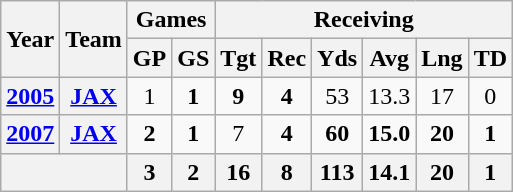<table class="wikitable" style="text-align:center">
<tr>
<th rowspan="2">Year</th>
<th rowspan="2">Team</th>
<th colspan="2">Games</th>
<th colspan="6">Receiving</th>
</tr>
<tr>
<th>GP</th>
<th>GS</th>
<th>Tgt</th>
<th>Rec</th>
<th>Yds</th>
<th>Avg</th>
<th>Lng</th>
<th>TD</th>
</tr>
<tr>
<th><a href='#'>2005</a></th>
<th><a href='#'>JAX</a></th>
<td>1</td>
<td><strong>1</strong></td>
<td><strong>9</strong></td>
<td><strong>4</strong></td>
<td>53</td>
<td>13.3</td>
<td>17</td>
<td>0</td>
</tr>
<tr>
<th><a href='#'>2007</a></th>
<th><a href='#'>JAX</a></th>
<td><strong>2</strong></td>
<td><strong>1</strong></td>
<td>7</td>
<td><strong>4</strong></td>
<td><strong>60</strong></td>
<td><strong>15.0</strong></td>
<td><strong>20</strong></td>
<td><strong>1</strong></td>
</tr>
<tr>
<th colspan="2"></th>
<th>3</th>
<th>2</th>
<th>16</th>
<th>8</th>
<th>113</th>
<th>14.1</th>
<th>20</th>
<th>1</th>
</tr>
</table>
